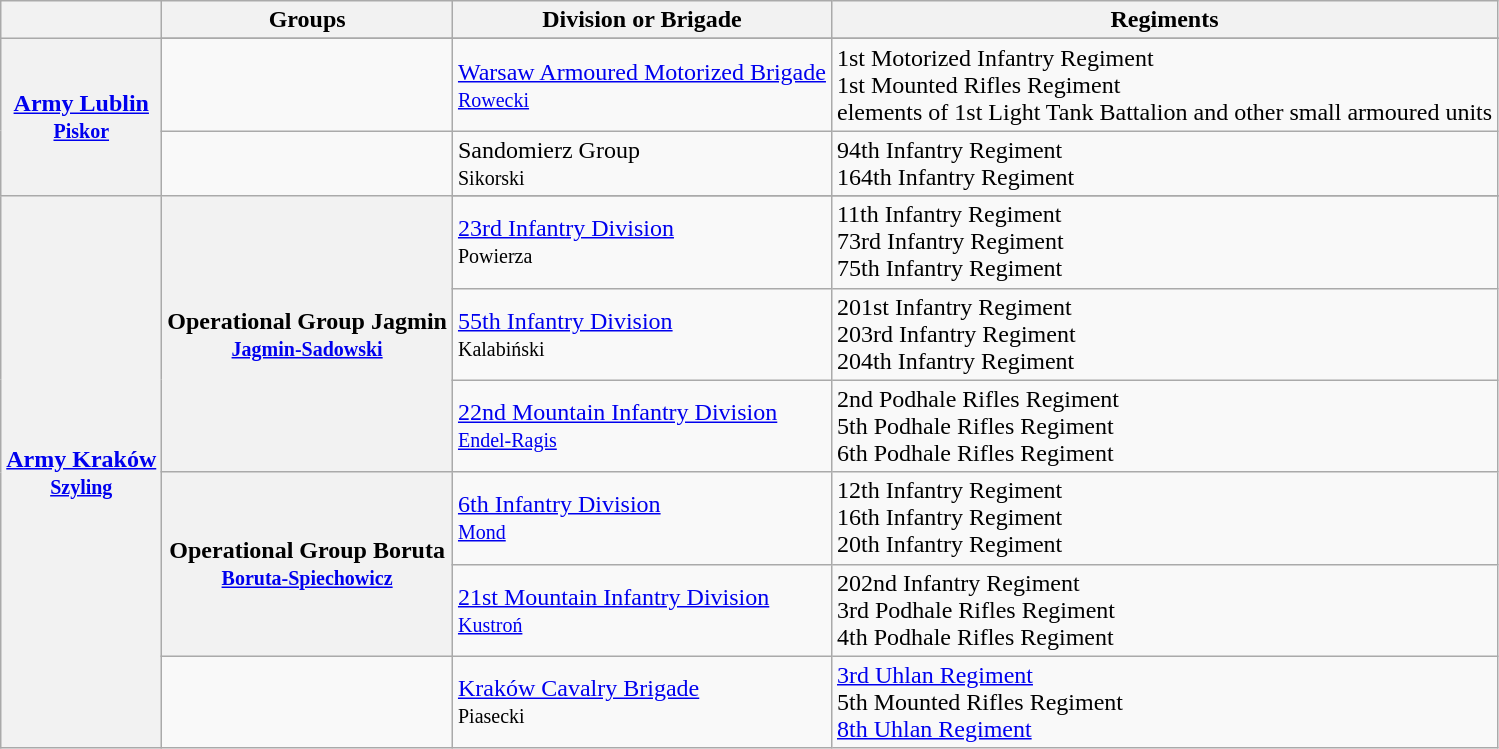<table class="wikitable">
<tr>
<th></th>
<th>Groups</th>
<th>Division or Brigade</th>
<th>Regiments</th>
</tr>
<tr>
<th ROWSPAN=3><a href='#'>Army Lublin</a> <br><small><a href='#'>Piskor</a></small></th>
</tr>
<tr>
<td></td>
<td><a href='#'>Warsaw Armoured Motorized Brigade</a> <br> <small><a href='#'>Rowecki</a></small></td>
<td>1st Motorized Infantry Regiment <br> 1st Mounted Rifles Regiment <br> elements of 1st Light Tank Battalion and other small armoured units</td>
</tr>
<tr>
<td></td>
<td>Sandomierz Group <br> <small>Sikorski</small></td>
<td>94th Infantry Regiment <br> 164th Infantry Regiment</td>
</tr>
<tr>
<th ROWSPAN=8><a href='#'>Army Kraków</a> <br><small><a href='#'>Szyling</a></small></th>
<th ROWSPAN=4>Operational Group Jagmin <br><small><a href='#'>Jagmin-Sadowski</a></small></th>
</tr>
<tr>
<td><a href='#'>23rd Infantry Division</a> <br> <small>Powierza</small></td>
<td>11th Infantry Regiment <br> 73rd Infantry Regiment <br> 75th Infantry Regiment</td>
</tr>
<tr>
<td><a href='#'>55th Infantry Division</a> <br> <small>Kalabiński</small></td>
<td>201st Infantry Regiment <br> 203rd Infantry Regiment <br> 204th Infantry Regiment</td>
</tr>
<tr>
<td><a href='#'>22nd Mountain Infantry Division</a> <br> <small><a href='#'>Endel-Ragis</a></small></td>
<td>2nd Podhale Rifles Regiment <br> 5th Podhale Rifles Regiment <br> 6th Podhale Rifles Regiment</td>
</tr>
<tr>
<th ROWSPAN=2>Operational Group Boruta <br><small><a href='#'>Boruta-Spiechowicz</a></small></th>
<td><a href='#'>6th Infantry Division</a> <br> <small><a href='#'>Mond</a></small></td>
<td>12th Infantry Regiment <br> 16th Infantry Regiment <br> 20th Infantry Regiment</td>
</tr>
<tr>
<td><a href='#'>21st Mountain Infantry Division</a> <br> <small><a href='#'>Kustroń</a></small></td>
<td>202nd Infantry Regiment <br>3rd Podhale Rifles Regiment <br>4th Podhale Rifles Regiment</td>
</tr>
<tr>
<td></td>
<td><a href='#'>Kraków Cavalry Brigade</a> <br> <small>Piasecki</small></td>
<td><a href='#'>3rd Uhlan Regiment</a> <br>5th Mounted Rifles Regiment <br><a href='#'>8th Uhlan Regiment</a></td>
</tr>
</table>
